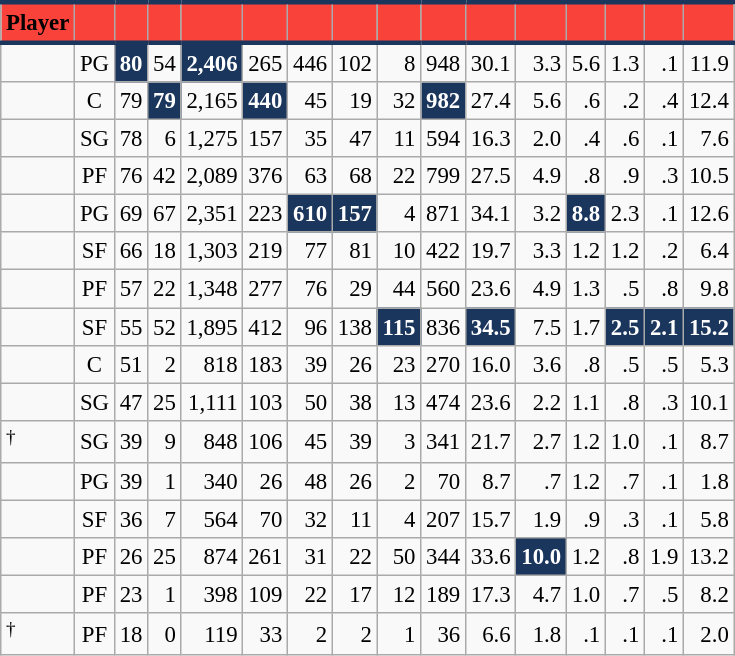<table class="wikitable sortable" style="font-size: 95%; text-align:right;">
<tr>
<th style="background:#F9423A; color:#010101; border-top:#1B365D 3px solid; border-bottom:#1B365D 3px solid;">Player</th>
<th style="background:#F9423A; color:#010101; border-top:#1B365D 3px solid; border-bottom:#1B365D 3px solid;"></th>
<th style="background:#F9423A; color:#010101; border-top:#1B365D 3px solid; border-bottom:#1B365D 3px solid;"></th>
<th style="background:#F9423A; color:#010101; border-top:#1B365D 3px solid; border-bottom:#1B365D 3px solid;"></th>
<th style="background:#F9423A; color:#010101; border-top:#1B365D 3px solid; border-bottom:#1B365D 3px solid;"></th>
<th style="background:#F9423A; color:#010101; border-top:#1B365D 3px solid; border-bottom:#1B365D 3px solid;"></th>
<th style="background:#F9423A; color:#010101; border-top:#1B365D 3px solid; border-bottom:#1B365D 3px solid;"></th>
<th style="background:#F9423A; color:#010101; border-top:#1B365D 3px solid; border-bottom:#1B365D 3px solid;"></th>
<th style="background:#F9423A; color:#010101; border-top:#1B365D 3px solid; border-bottom:#1B365D 3px solid;"></th>
<th style="background:#F9423A; color:#010101; border-top:#1B365D 3px solid; border-bottom:#1B365D 3px solid;"></th>
<th style="background:#F9423A; color:#010101; border-top:#1B365D 3px solid; border-bottom:#1B365D 3px solid;"></th>
<th style="background:#F9423A; color:#010101; border-top:#1B365D 3px solid; border-bottom:#1B365D 3px solid;"></th>
<th style="background:#F9423A; color:#010101; border-top:#1B365D 3px solid; border-bottom:#1B365D 3px solid;"></th>
<th style="background:#F9423A; color:#010101; border-top:#1B365D 3px solid; border-bottom:#1B365D 3px solid;"></th>
<th style="background:#F9423A; color:#010101; border-top:#1B365D 3px solid; border-bottom:#1B365D 3px solid;"></th>
<th style="background:#F9423A; color:#010101; border-top:#1B365D 3px solid; border-bottom:#1B365D 3px solid;"></th>
</tr>
<tr>
<td style="text-align:left;"></td>
<td style="text-align:center;">PG</td>
<td style="background:#1B365D; color:#FFFFFF;"><strong>80</strong></td>
<td>54</td>
<td style="background:#1B365D; color:#FFFFFF;"><strong>2,406</strong></td>
<td>265</td>
<td>446</td>
<td>102</td>
<td>8</td>
<td>948</td>
<td>30.1</td>
<td>3.3</td>
<td>5.6</td>
<td>1.3</td>
<td>.1</td>
<td>11.9</td>
</tr>
<tr>
<td style="text-align:left;"></td>
<td style="text-align:center;">C</td>
<td>79</td>
<td style="background:#1B365D; color:#FFFFFF;"><strong>79</strong></td>
<td>2,165</td>
<td style="background:#1B365D; color:#FFFFFF;"><strong>440</strong></td>
<td>45</td>
<td>19</td>
<td>32</td>
<td style="background:#1B365D; color:#FFFFFF;"><strong>982</strong></td>
<td>27.4</td>
<td>5.6</td>
<td>.6</td>
<td>.2</td>
<td>.4</td>
<td>12.4</td>
</tr>
<tr>
<td style="text-align:left;"></td>
<td style="text-align:center;">SG</td>
<td>78</td>
<td>6</td>
<td>1,275</td>
<td>157</td>
<td>35</td>
<td>47</td>
<td>11</td>
<td>594</td>
<td>16.3</td>
<td>2.0</td>
<td>.4</td>
<td>.6</td>
<td>.1</td>
<td>7.6</td>
</tr>
<tr>
<td style="text-align:left;"></td>
<td style="text-align:center;">PF</td>
<td>76</td>
<td>42</td>
<td>2,089</td>
<td>376</td>
<td>63</td>
<td>68</td>
<td>22</td>
<td>799</td>
<td>27.5</td>
<td>4.9</td>
<td>.8</td>
<td>.9</td>
<td>.3</td>
<td>10.5</td>
</tr>
<tr>
<td style="text-align:left;"></td>
<td style="text-align:center;">PG</td>
<td>69</td>
<td>67</td>
<td>2,351</td>
<td>223</td>
<td style="background:#1B365D; color:#FFFFFF;"><strong>610</strong></td>
<td style="background:#1B365D; color:#FFFFFF;"><strong>157</strong></td>
<td>4</td>
<td>871</td>
<td>34.1</td>
<td>3.2</td>
<td style="background:#1B365D; color:#FFFFFF;"><strong>8.8</strong></td>
<td>2.3</td>
<td>.1</td>
<td>12.6</td>
</tr>
<tr>
<td style="text-align:left;"></td>
<td style="text-align:center;">SF</td>
<td>66</td>
<td>18</td>
<td>1,303</td>
<td>219</td>
<td>77</td>
<td>81</td>
<td>10</td>
<td>422</td>
<td>19.7</td>
<td>3.3</td>
<td>1.2</td>
<td>1.2</td>
<td>.2</td>
<td>6.4</td>
</tr>
<tr>
<td style="text-align:left;"></td>
<td style="text-align:center;">PF</td>
<td>57</td>
<td>22</td>
<td>1,348</td>
<td>277</td>
<td>76</td>
<td>29</td>
<td>44</td>
<td>560</td>
<td>23.6</td>
<td>4.9</td>
<td>1.3</td>
<td>.5</td>
<td>.8</td>
<td>9.8</td>
</tr>
<tr>
<td style="text-align:left;"></td>
<td style="text-align:center;">SF</td>
<td>55</td>
<td>52</td>
<td>1,895</td>
<td>412</td>
<td>96</td>
<td>138</td>
<td style="background:#1B365D; color:#FFFFFF;"><strong>115</strong></td>
<td>836</td>
<td style="background:#1B365D; color:#FFFFFF;"><strong>34.5</strong></td>
<td>7.5</td>
<td>1.7</td>
<td style="background:#1B365D; color:#FFFFFF;"><strong>2.5</strong></td>
<td style="background:#1B365D; color:#FFFFFF;"><strong>2.1</strong></td>
<td style="background:#1B365D; color:#FFFFFF;"><strong>15.2</strong></td>
</tr>
<tr>
<td style="text-align:left;"></td>
<td style="text-align:center;">C</td>
<td>51</td>
<td>2</td>
<td>818</td>
<td>183</td>
<td>39</td>
<td>26</td>
<td>23</td>
<td>270</td>
<td>16.0</td>
<td>3.6</td>
<td>.8</td>
<td>.5</td>
<td>.5</td>
<td>5.3</td>
</tr>
<tr>
<td style="text-align:left;"></td>
<td style="text-align:center;">SG</td>
<td>47</td>
<td>25</td>
<td>1,111</td>
<td>103</td>
<td>50</td>
<td>38</td>
<td>13</td>
<td>474</td>
<td>23.6</td>
<td>2.2</td>
<td>1.1</td>
<td>.8</td>
<td>.3</td>
<td>10.1</td>
</tr>
<tr>
<td style="text-align:left;"><sup>†</sup></td>
<td style="text-align:center;">SG</td>
<td>39</td>
<td>9</td>
<td>848</td>
<td>106</td>
<td>45</td>
<td>39</td>
<td>3</td>
<td>341</td>
<td>21.7</td>
<td>2.7</td>
<td>1.2</td>
<td>1.0</td>
<td>.1</td>
<td>8.7</td>
</tr>
<tr>
<td style="text-align:left;"></td>
<td style="text-align:center;">PG</td>
<td>39</td>
<td>1</td>
<td>340</td>
<td>26</td>
<td>48</td>
<td>26</td>
<td>2</td>
<td>70</td>
<td>8.7</td>
<td>.7</td>
<td>1.2</td>
<td>.7</td>
<td>.1</td>
<td>1.8</td>
</tr>
<tr>
<td style="text-align:left;"></td>
<td style="text-align:center;">SF</td>
<td>36</td>
<td>7</td>
<td>564</td>
<td>70</td>
<td>32</td>
<td>11</td>
<td>4</td>
<td>207</td>
<td>15.7</td>
<td>1.9</td>
<td>.9</td>
<td>.3</td>
<td>.1</td>
<td>5.8</td>
</tr>
<tr>
<td style="text-align:left;"></td>
<td style="text-align:center;">PF</td>
<td>26</td>
<td>25</td>
<td>874</td>
<td>261</td>
<td>31</td>
<td>22</td>
<td>50</td>
<td>344</td>
<td>33.6</td>
<td style="background:#1B365D; color:#FFFFFF;"><strong>10.0</strong></td>
<td>1.2</td>
<td>.8</td>
<td>1.9</td>
<td>13.2</td>
</tr>
<tr>
<td style="text-align:left;"></td>
<td style="text-align:center;">PF</td>
<td>23</td>
<td>1</td>
<td>398</td>
<td>109</td>
<td>22</td>
<td>17</td>
<td>12</td>
<td>189</td>
<td>17.3</td>
<td>4.7</td>
<td>1.0</td>
<td>.7</td>
<td>.5</td>
<td>8.2</td>
</tr>
<tr>
<td style="text-align:left;"><sup>†</sup></td>
<td style="text-align:center;">PF</td>
<td>18</td>
<td>0</td>
<td>119</td>
<td>33</td>
<td>2</td>
<td>2</td>
<td>1</td>
<td>36</td>
<td>6.6</td>
<td>1.8</td>
<td>.1</td>
<td>.1</td>
<td>.1</td>
<td>2.0</td>
</tr>
</table>
